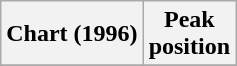<table class="wikitable plainrowheaders">
<tr>
<th scope="col">Chart (1996)</th>
<th>Peak<br>position</th>
</tr>
<tr>
</tr>
</table>
